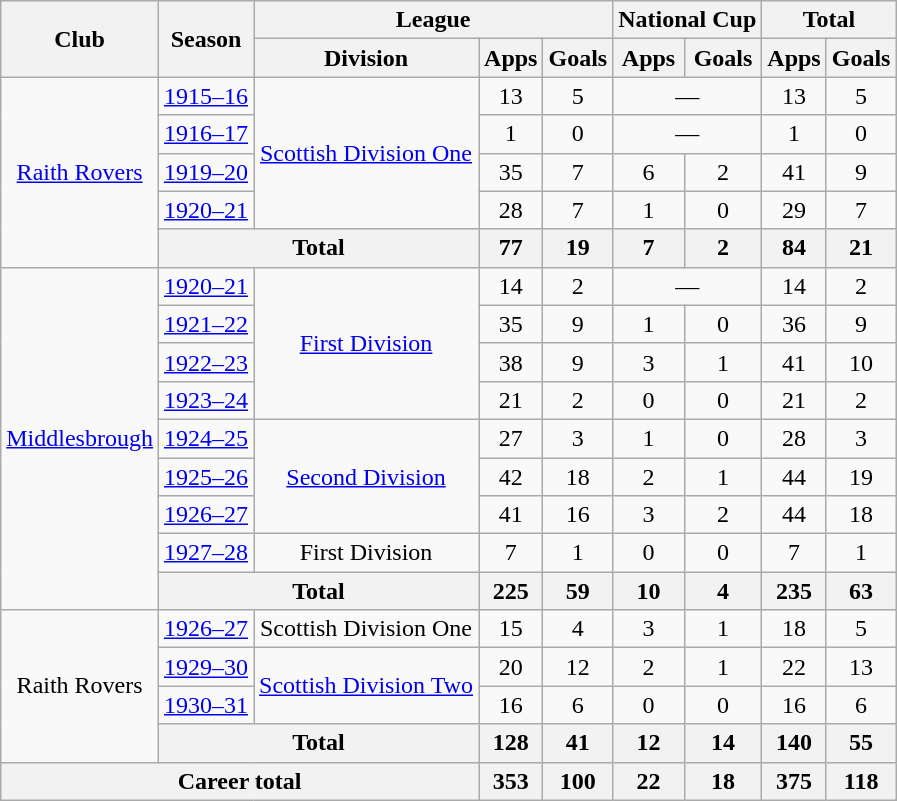<table class="wikitable" style="text-align: center">
<tr>
<th rowspan="2">Club</th>
<th rowspan="2">Season</th>
<th colspan="3">League</th>
<th colspan="2">National Cup</th>
<th colspan="2">Total</th>
</tr>
<tr>
<th>Division</th>
<th>Apps</th>
<th>Goals</th>
<th>Apps</th>
<th>Goals</th>
<th>Apps</th>
<th>Goals</th>
</tr>
<tr>
<td rowspan="5"><a href='#'>Raith Rovers</a></td>
<td><a href='#'>1915–16</a></td>
<td rowspan="4"><a href='#'>Scottish Division One</a></td>
<td>13</td>
<td>5</td>
<td colspan="2">—</td>
<td>13</td>
<td>5</td>
</tr>
<tr>
<td><a href='#'>1916–17</a></td>
<td>1</td>
<td>0</td>
<td colspan="2">—</td>
<td>1</td>
<td>0</td>
</tr>
<tr>
<td><a href='#'>1919–20</a></td>
<td>35</td>
<td>7</td>
<td>6</td>
<td>2</td>
<td>41</td>
<td>9</td>
</tr>
<tr>
<td><a href='#'>1920–21</a></td>
<td>28</td>
<td>7</td>
<td>1</td>
<td>0</td>
<td>29</td>
<td>7</td>
</tr>
<tr>
<th colspan="2">Total</th>
<th>77</th>
<th>19</th>
<th>7</th>
<th>2</th>
<th>84</th>
<th>21</th>
</tr>
<tr>
<td rowspan="9"><a href='#'>Middlesbrough</a></td>
<td><a href='#'>1920–21</a></td>
<td rowspan="4"><a href='#'>First Division</a></td>
<td>14</td>
<td>2</td>
<td colspan="2">—</td>
<td>14</td>
<td>2</td>
</tr>
<tr>
<td><a href='#'>1921–22</a></td>
<td>35</td>
<td>9</td>
<td>1</td>
<td>0</td>
<td>36</td>
<td>9</td>
</tr>
<tr>
<td><a href='#'>1922–23</a></td>
<td>38</td>
<td>9</td>
<td>3</td>
<td>1</td>
<td>41</td>
<td>10</td>
</tr>
<tr>
<td><a href='#'>1923–24</a></td>
<td>21</td>
<td>2</td>
<td>0</td>
<td>0</td>
<td>21</td>
<td>2</td>
</tr>
<tr>
<td><a href='#'>1924–25</a></td>
<td rowspan="3"><a href='#'>Second Division</a></td>
<td>27</td>
<td>3</td>
<td>1</td>
<td>0</td>
<td>28</td>
<td>3</td>
</tr>
<tr>
<td><a href='#'>1925–26</a></td>
<td>42</td>
<td>18</td>
<td>2</td>
<td>1</td>
<td>44</td>
<td>19</td>
</tr>
<tr>
<td><a href='#'>1926–27</a></td>
<td>41</td>
<td>16</td>
<td>3</td>
<td>2</td>
<td>44</td>
<td>18</td>
</tr>
<tr>
<td><a href='#'>1927–28</a></td>
<td>First Division</td>
<td>7</td>
<td>1</td>
<td>0</td>
<td>0</td>
<td>7</td>
<td>1</td>
</tr>
<tr>
<th colspan="2">Total</th>
<th>225</th>
<th>59</th>
<th>10</th>
<th>4</th>
<th>235</th>
<th>63</th>
</tr>
<tr>
<td rowspan="4">Raith Rovers</td>
<td><a href='#'>1926–27</a></td>
<td>Scottish Division One</td>
<td>15</td>
<td>4</td>
<td>3</td>
<td>1</td>
<td>18</td>
<td>5</td>
</tr>
<tr>
<td><a href='#'>1929–30</a></td>
<td rowspan="2"><a href='#'>Scottish Division Two</a></td>
<td>20</td>
<td>12</td>
<td>2</td>
<td>1</td>
<td>22</td>
<td>13</td>
</tr>
<tr>
<td><a href='#'>1930–31</a></td>
<td>16</td>
<td>6</td>
<td>0</td>
<td>0</td>
<td>16</td>
<td>6</td>
</tr>
<tr>
<th colspan="2">Total</th>
<th>128</th>
<th>41</th>
<th>12</th>
<th>14</th>
<th>140</th>
<th>55</th>
</tr>
<tr>
<th colspan="3">Career total</th>
<th>353</th>
<th>100</th>
<th>22</th>
<th>18</th>
<th>375</th>
<th>118</th>
</tr>
</table>
